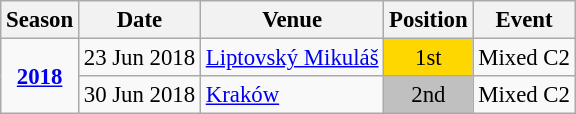<table class="wikitable" style="text-align:center; font-size:95%;">
<tr>
<th>Season</th>
<th>Date</th>
<th>Venue</th>
<th>Position</th>
<th>Event</th>
</tr>
<tr>
<td rowspan=2><strong><a href='#'>2018</a></strong></td>
<td align=right>23 Jun 2018</td>
<td align=left><a href='#'>Liptovský Mikuláš</a></td>
<td bgcolor=gold>1st</td>
<td>Mixed C2</td>
</tr>
<tr>
<td align=right>30 Jun 2018</td>
<td align=left><a href='#'>Kraków</a></td>
<td bgcolor=silver>2nd</td>
<td>Mixed C2</td>
</tr>
</table>
